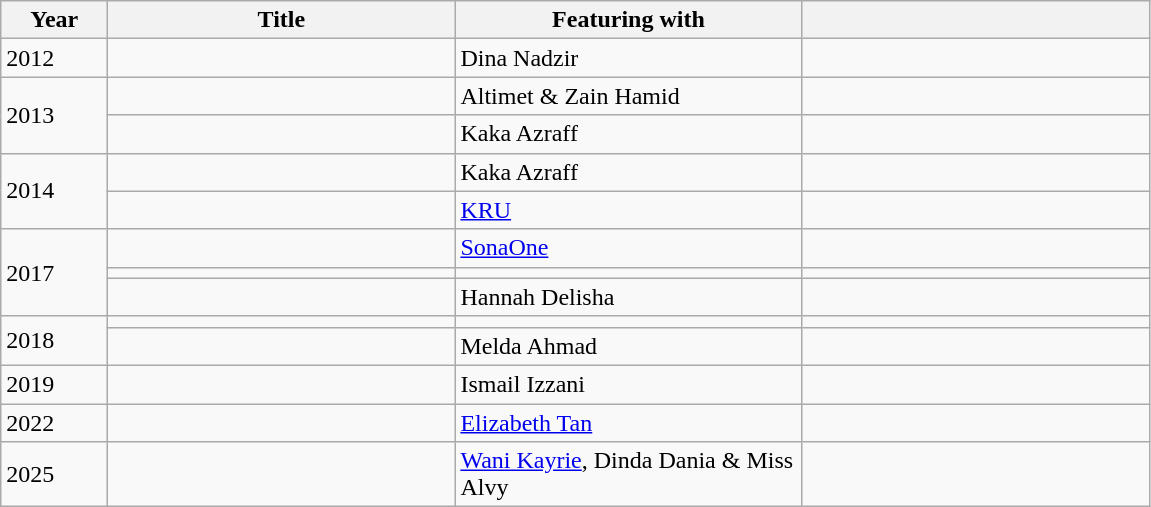<table class="wikitable plainrowheaders">
<tr>
<th scope="col" style="width:4em;">Year</th>
<th scope="col" style="width:14em;">Title</th>
<th scope="col" style="width:14em;">Featuring with</th>
<th scope="col" style="width:14em;"><br></th>
</tr>
<tr>
<td>2012</td>
<td></td>
<td>Dina Nadzir</td>
<td></td>
</tr>
<tr>
<td rowspan="2">2013</td>
<td></td>
<td>Altimet & Zain Hamid</td>
<td></td>
</tr>
<tr>
<td></td>
<td>Kaka Azraff</td>
<td></td>
</tr>
<tr>
<td rowspan="2">2014</td>
<td></td>
<td>Kaka Azraff</td>
<td></td>
</tr>
<tr>
<td></td>
<td><a href='#'>KRU</a></td>
<td></td>
</tr>
<tr>
<td rowspan="3">2017</td>
<td></td>
<td><a href='#'>SonaOne</a></td>
<td></td>
</tr>
<tr>
<td></td>
<td></td>
<td></td>
</tr>
<tr>
<td></td>
<td>Hannah Delisha</td>
<td></td>
</tr>
<tr>
<td rowspan="2">2018</td>
<td></td>
<td></td>
<td></td>
</tr>
<tr>
<td></td>
<td>Melda Ahmad</td>
<td></td>
</tr>
<tr>
<td>2019</td>
<td></td>
<td>Ismail Izzani</td>
<td></td>
</tr>
<tr>
<td>2022</td>
<td></td>
<td><a href='#'>Elizabeth Tan</a></td>
<td></td>
</tr>
<tr>
<td>2025</td>
<td></td>
<td><a href='#'>Wani Kayrie</a>, Dinda Dania & Miss Alvy</td>
<td></td>
</tr>
</table>
